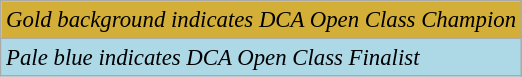<table class="wikitable" style="font-size:95%;">
<tr>
<td bgcolor="#d4af37"><em>Gold background indicates DCA Open Class Champion</em></td>
</tr>
<tr>
<td bgcolor="#add8e6"><em>Pale blue indicates DCA Open Class Finalist</em></td>
</tr>
</table>
